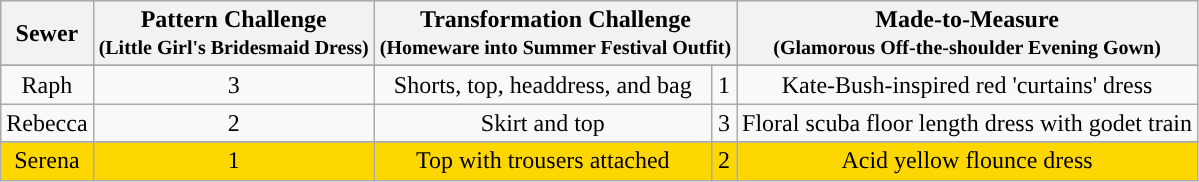<table class="wikitable" style="text-align:center;">
<tr>
<th>Sewer</th>
<th>Pattern Challenge<br><small>(Little Girl's Bridesmaid Dress)</small></th>
<th colspan="2">Transformation Challenge<br><small>(Homeware into Summer Festival Outfit)</small></th>
<th>Made-to-Measure<br><small>(Glamorous Off-the-shoulder Evening Gown)</small></th>
</tr>
<tr>
</tr>
<tr>
</tr>
<tr>
<td>Raph</td>
<td>3</td>
<td>Shorts, top, headdress, and bag</td>
<td>1</td>
<td>Kate-Bush-inspired red 'curtains' dress</td>
</tr>
<tr>
<td>Rebecca</td>
<td>2</td>
<td>Skirt and top</td>
<td>3</td>
<td>Floral scuba floor length dress with godet train</td>
</tr>
<tr>
</tr>
<tr style="background:Gold">
<td>Serena</td>
<td>1</td>
<td>Top with trousers attached</td>
<td>2</td>
<td>Acid yellow flounce dress</td>
</tr>
</table>
